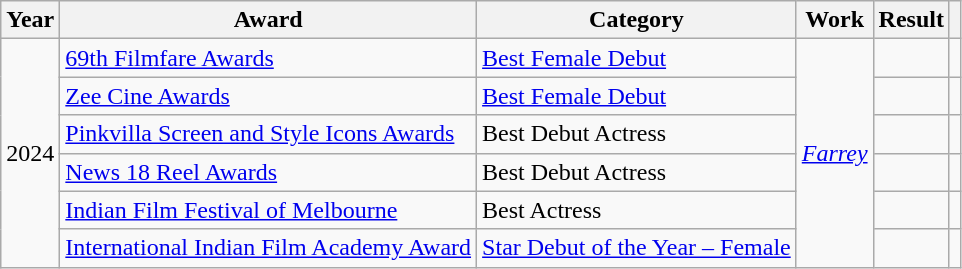<table class="wikitable">
<tr>
<th>Year</th>
<th>Award</th>
<th>Category</th>
<th>Work</th>
<th>Result</th>
<th></th>
</tr>
<tr>
<td rowspan=6>2024</td>
<td><a href='#'>69th Filmfare Awards</a></td>
<td><a href='#'>Best Female Debut</a></td>
<td rowspan=6><em><a href='#'>Farrey</a></em></td>
<td></td>
<td></td>
</tr>
<tr>
<td><a href='#'>Zee Cine Awards</a></td>
<td><a href='#'>Best Female Debut</a></td>
<td></td>
<td></td>
</tr>
<tr>
<td><a href='#'>Pinkvilla Screen and Style Icons Awards</a></td>
<td>Best Debut Actress</td>
<td></td>
<td></td>
</tr>
<tr>
<td><a href='#'>News 18 Reel Awards</a></td>
<td>Best Debut Actress</td>
<td></td>
<td></td>
</tr>
<tr>
<td><a href='#'>Indian Film Festival of Melbourne</a></td>
<td>Best Actress</td>
<td></td>
<td></td>
</tr>
<tr>
<td><a href='#'>International Indian Film Academy Award</a></td>
<td><a href='#'>Star Debut of the Year – Female</a></td>
<td></td>
<td></td>
</tr>
</table>
